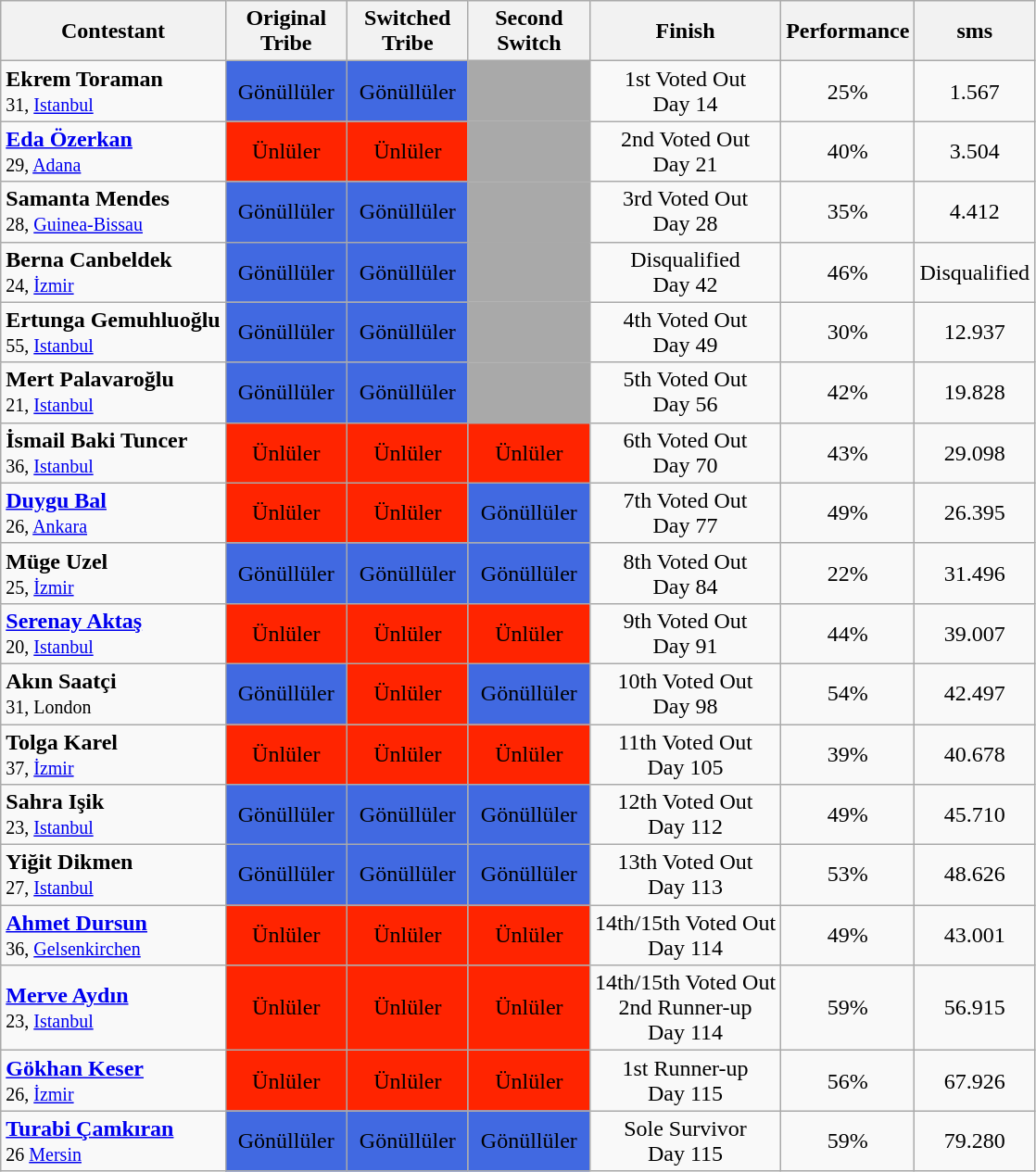<table class="wikitable sortable mw-collapsible mw-collapsed" style="text-align:center">
<tr>
<th>Contestant</th>
<th width=80>Original Tribe</th>
<th width=80>Switched Tribe</th>
<th width=80>Second Switch</th>
<th>Finish</th>
<th>Performance</th>
<th>sms</th>
</tr>
<tr>
<td align="left"><strong>Ekrem Toraman</strong><br><small>31, <a href='#'>Istanbul</a></small></td>
<td bgcolor="#4169E1" align=center><span>Gönüllüler</span></td>
<td bgcolor="#4169E1" align=center><span>Gönüllüler</span></td>
<td bgcolor="darkgray"></td>
<td>1st Voted Out <br> Day 14</td>
<td>25%</td>
<td>1.567</td>
</tr>
<tr>
<td align="left"><strong><a href='#'>Eda Özerkan</a></strong><br><small>29, <a href='#'>Adana</a></small></td>
<td bgcolor="#FF2400" align=center><span>Ünlüler</span></td>
<td bgcolor="#FF2400" align=center><span>Ünlüler</span></td>
<td bgcolor="darkgray"></td>
<td>2nd Voted Out <br> Day 21</td>
<td>40%</td>
<td>3.504</td>
</tr>
<tr>
<td align="left"><strong>Samanta Mendes</strong><br><small>28, <a href='#'>Guinea-Bissau</a></small></td>
<td bgcolor="#4169E1" align=center><span>Gönüllüler</span></td>
<td bgcolor="#4169E1" align=center><span>Gönüllüler</span></td>
<td bgcolor="darkgray"></td>
<td>3rd Voted Out <br> Day 28</td>
<td>35%</td>
<td>4.412</td>
</tr>
<tr>
<td align="left"><strong>Berna Canbeldek</strong><br><small>24, <a href='#'>İzmir</a></small></td>
<td bgcolor="#4169E1" align=center><span>Gönüllüler</span></td>
<td bgcolor="#4169E1" align=center><span>Gönüllüler</span></td>
<td bgcolor="darkgray"></td>
<td>Disqualified<br> Day 42</td>
<td>46%</td>
<td>Disqualified</td>
</tr>
<tr>
<td align="left"><strong>Ertunga Gemuhluoğlu</strong><br><small>55, <a href='#'>Istanbul</a></small></td>
<td bgcolor="#4169E1" align=center><span>Gönüllüler</span></td>
<td bgcolor="#4169E1" align=center><span>Gönüllüler</span></td>
<td bgcolor="darkgray"></td>
<td>4th Voted Out <br> Day 49</td>
<td>30%</td>
<td>12.937</td>
</tr>
<tr>
<td align="left"><strong>Mert Palavaroğlu</strong><br><small>21, <a href='#'>Istanbul</a></small></td>
<td bgcolor="#4169E1" align=center><span>Gönüllüler</span></td>
<td bgcolor="#4169E1" align=center><span>Gönüllüler</span></td>
<td bgcolor="darkgray"></td>
<td>5th Voted Out <br> Day 56</td>
<td>42%</td>
<td>19.828</td>
</tr>
<tr>
<td align="left"><strong>İsmail Baki Tuncer</strong><br><small>36, <a href='#'>Istanbul</a></small></td>
<td bgcolor="#FF2400" align=center><span>Ünlüler</span></td>
<td bgcolor="#FF2400" align=center><span>Ünlüler</span></td>
<td bgcolor="#FF2400" align=center><span>Ünlüler</span></td>
<td>6th Voted Out <br> Day 70</td>
<td>43%</td>
<td>29.098</td>
</tr>
<tr>
<td align="left"><strong><a href='#'>Duygu Bal</a></strong><br><small>26, <a href='#'>Ankara</a></small></td>
<td bgcolor="#FF2400" align=center><span>Ünlüler</span></td>
<td bgcolor="#FF2400" align=center><span>Ünlüler</span></td>
<td bgcolor="#4169E1" align=center><span>Gönüllüler</span></td>
<td>7th Voted Out <br> Day 77</td>
<td>49%</td>
<td>26.395</td>
</tr>
<tr>
<td align="left"><strong>Müge Uzel</strong><br><small>25, <a href='#'>İzmir</a></small></td>
<td bgcolor="#4169E1" align=center><span>Gönüllüler</span></td>
<td bgcolor="#4169E1" align=center><span>Gönüllüler</span></td>
<td bgcolor="#4169E1" align=center><span>Gönüllüler</span></td>
<td>8th Voted Out <br> Day 84</td>
<td>22%</td>
<td>31.496</td>
</tr>
<tr>
<td align="left"><strong><a href='#'>Serenay Aktaş</a></strong><br><small>20, <a href='#'>Istanbul</a></small></td>
<td bgcolor="#FF2400" align=center><span>Ünlüler</span></td>
<td bgcolor="#FF2400" align=center><span>Ünlüler</span></td>
<td bgcolor="#FF2400" align=center><span>Ünlüler</span></td>
<td>9th Voted Out <br> Day 91</td>
<td>44%</td>
<td>39.007</td>
</tr>
<tr>
<td align="left"><strong>Akın Saatçi</strong><br><small>31, London</small></td>
<td bgcolor="#4169E1" align=center><span>Gönüllüler</span></td>
<td bgcolor="#FF2400" align=center><span>Ünlüler</span></td>
<td bgcolor="#4169E1" align=center><span>Gönüllüler</span></td>
<td>10th Voted Out <br> Day 98</td>
<td>54%</td>
<td>42.497</td>
</tr>
<tr>
<td align="left"><strong>Tolga Karel</strong><br><small>37, <a href='#'>İzmir</a></small></td>
<td bgcolor="#FF2400" align=center><span>Ünlüler</span></td>
<td bgcolor="#FF2400" align=center><span>Ünlüler</span></td>
<td bgcolor="#FF2400" align=center><span>Ünlüler</span></td>
<td>11th Voted Out <br> Day 105</td>
<td>39%</td>
<td>40.678</td>
</tr>
<tr>
<td align="left"><strong>Sahra Işik</strong><br><small>23, <a href='#'>Istanbul</a></small></td>
<td bgcolor="#4169E1" align=center><span>Gönüllüler</span></td>
<td bgcolor="#4169E1" align=center><span>Gönüllüler</span></td>
<td bgcolor="#4169E1" align=center><span>Gönüllüler</span></td>
<td>12th Voted Out <br> Day 112</td>
<td>49%</td>
<td>45.710</td>
</tr>
<tr>
<td align="left"><strong>Yiğit Dikmen</strong><br><small>27, <a href='#'>Istanbul</a></small></td>
<td bgcolor="#4169E1" align=center><span>Gönüllüler</span></td>
<td bgcolor="#4169E1" align=center><span>Gönüllüler</span></td>
<td bgcolor="#4169E1" align=center><span>Gönüllüler</span></td>
<td>13th Voted Out <br> Day 113</td>
<td>53%</td>
<td>48.626</td>
</tr>
<tr>
<td align="left"><strong><a href='#'>Ahmet Dursun</a></strong><br><small>36, <a href='#'>Gelsenkirchen</a></small></td>
<td bgcolor="#FF2400" align=center><span>Ünlüler</span></td>
<td bgcolor="#FF2400" align=center><span>Ünlüler</span></td>
<td bgcolor="#FF2400" align=center><span>Ünlüler</span></td>
<td>14th/15th Voted Out <br> Day 114</td>
<td>49%</td>
<td>43.001</td>
</tr>
<tr>
<td align="left"><strong><a href='#'>Merve Aydın</a></strong><br><small>23, <a href='#'>Istanbul</a></small></td>
<td bgcolor="#FF2400" align=center><span>Ünlüler</span></td>
<td bgcolor="#FF2400" align=center><span>Ünlüler</span></td>
<td bgcolor="#FF2400" align=center><span>Ünlüler</span></td>
<td>14th/15th Voted Out <br> 2nd Runner-up<br> Day 114</td>
<td>59%</td>
<td>56.915</td>
</tr>
<tr>
<td align="left"><strong><a href='#'>Gökhan Keser</a></strong><br><small>26, <a href='#'>İzmir</a></small></td>
<td bgcolor="#FF2400" align=center><span>Ünlüler</span></td>
<td bgcolor="#FF2400" align=center><span>Ünlüler</span></td>
<td bgcolor="#FF2400" align=center><span>Ünlüler</span></td>
<td>1st Runner-up <br> Day 115</td>
<td>56%</td>
<td>67.926</td>
</tr>
<tr>
<td align="left"><strong><a href='#'>Turabi Çamkıran</a></strong><br><small>26 <a href='#'>Mersin</a></small></td>
<td bgcolor="#4169E1" align=center><span>Gönüllüler</span></td>
<td bgcolor="#4169E1" align=center><span>Gönüllüler</span></td>
<td bgcolor="#4169E1" align=center><span>Gönüllüler</span></td>
<td>Sole Survivor <br> Day 115</td>
<td>59%</td>
<td>79.280</td>
</tr>
</table>
